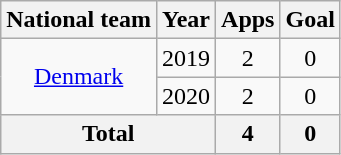<table class="wikitable" style="text-align:center">
<tr>
<th>National team</th>
<th>Year</th>
<th>Apps</th>
<th>Goal</th>
</tr>
<tr>
<td rowspan="2"><a href='#'>Denmark</a></td>
<td>2019</td>
<td>2</td>
<td>0</td>
</tr>
<tr>
<td>2020</td>
<td>2</td>
<td>0</td>
</tr>
<tr>
<th colspan="2">Total</th>
<th>4</th>
<th>0</th>
</tr>
</table>
